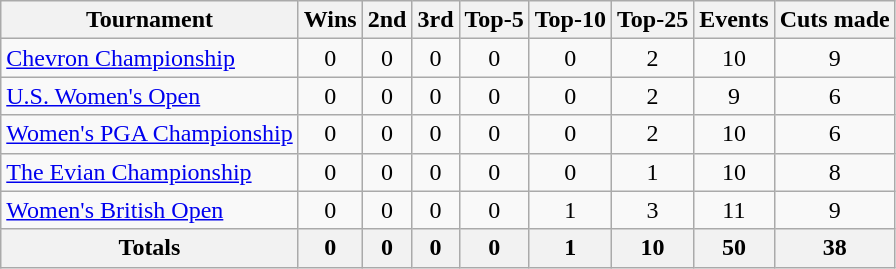<table class=wikitable style=text-align:center>
<tr>
<th>Tournament</th>
<th>Wins</th>
<th>2nd</th>
<th>3rd</th>
<th>Top-5</th>
<th>Top-10</th>
<th>Top-25</th>
<th>Events</th>
<th>Cuts made</th>
</tr>
<tr>
<td align=left><a href='#'>Chevron Championship</a></td>
<td>0</td>
<td>0</td>
<td>0</td>
<td>0</td>
<td>0</td>
<td>2</td>
<td>10</td>
<td>9</td>
</tr>
<tr>
<td align=left><a href='#'>U.S. Women's Open</a></td>
<td>0</td>
<td>0</td>
<td>0</td>
<td>0</td>
<td>0</td>
<td>2</td>
<td>9</td>
<td>6</td>
</tr>
<tr>
<td align=left><a href='#'>Women's PGA Championship</a></td>
<td>0</td>
<td>0</td>
<td>0</td>
<td>0</td>
<td>0</td>
<td>2</td>
<td>10</td>
<td>6</td>
</tr>
<tr>
<td align=left><a href='#'>The Evian Championship</a></td>
<td>0</td>
<td>0</td>
<td>0</td>
<td>0</td>
<td>0</td>
<td>1</td>
<td>10</td>
<td>8</td>
</tr>
<tr>
<td align=left><a href='#'>Women's British Open</a></td>
<td>0</td>
<td>0</td>
<td>0</td>
<td>0</td>
<td>1</td>
<td>3</td>
<td>11</td>
<td>9</td>
</tr>
<tr>
<th>Totals</th>
<th>0</th>
<th>0</th>
<th>0</th>
<th>0</th>
<th>1</th>
<th>10</th>
<th>50</th>
<th>38</th>
</tr>
</table>
